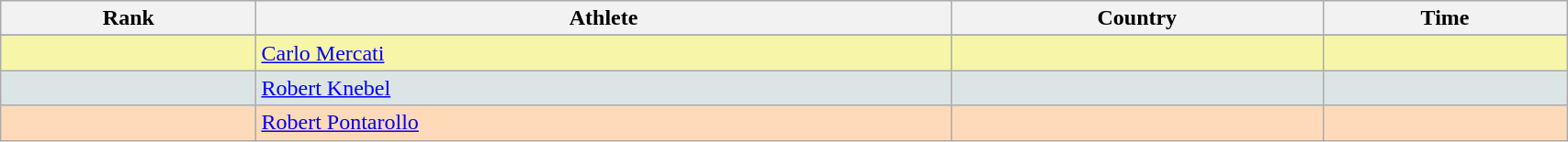<table class="wikitable" width=90% style="font-size:100%; text-align:left;">
<tr bgcolor="#EFEFEF">
<th>Rank</th>
<th>Athlete</th>
<th>Country</th>
<th>Time</th>
</tr>
<tr>
</tr>
<tr bgcolor="#F7F6A8">
<td align=center></td>
<td><a href='#'>Carlo Mercati</a></td>
<td></td>
<td align="right"></td>
</tr>
<tr bgcolor="#DCE5E5">
<td align=center></td>
<td><a href='#'>Robert Knebel</a></td>
<td></td>
<td align="right"></td>
</tr>
<tr bgcolor="#FFDAB9">
<td align=center></td>
<td><a href='#'>Robert Pontarollo</a></td>
<td></td>
<td align="right"></td>
</tr>
</table>
